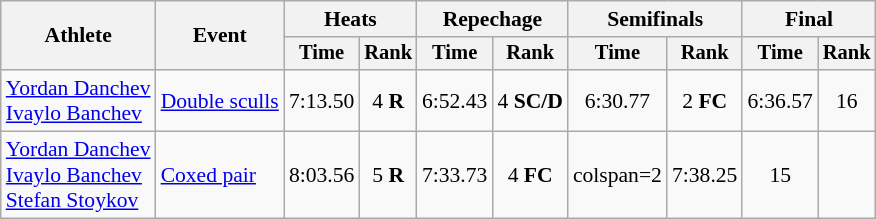<table class="wikitable" style="font-size:90%; text-align:center;">
<tr>
<th rowspan="2">Athlete</th>
<th rowspan="2">Event</th>
<th colspan="2">Heats</th>
<th colspan="2">Repechage</th>
<th colspan="2">Semifinals</th>
<th colspan="2">Final</th>
</tr>
<tr style="font-size:95%">
<th>Time</th>
<th>Rank</th>
<th>Time</th>
<th>Rank</th>
<th>Time</th>
<th>Rank</th>
<th>Time</th>
<th>Rank</th>
</tr>
<tr>
<td align=left><a href='#'>Yordan Danchev</a><br><a href='#'>Ivaylo Banchev</a></td>
<td align=left><a href='#'>Double sculls</a></td>
<td>7:13.50</td>
<td>4 <strong>R</strong></td>
<td>6:52.43</td>
<td>4 <strong>SC/D</strong></td>
<td>6:30.77</td>
<td>2 <strong>FC</strong></td>
<td>6:36.57</td>
<td>16</td>
</tr>
<tr>
<td align=left><a href='#'>Yordan Danchev</a><br><a href='#'>Ivaylo Banchev</a><br><a href='#'>Stefan Stoykov</a></td>
<td align=left><a href='#'>Coxed pair</a></td>
<td>8:03.56</td>
<td>5 <strong>R</strong></td>
<td>7:33.73</td>
<td>4 <strong>FC</strong></td>
<td>colspan=2 </td>
<td>7:38.25</td>
<td>15</td>
</tr>
</table>
